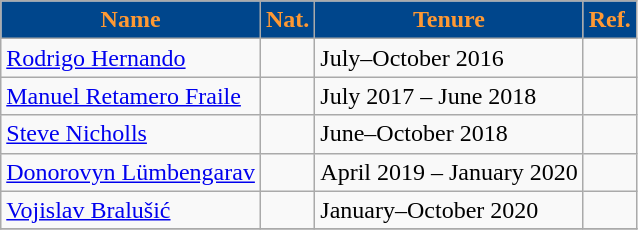<table class="wikitable sortable">
<tr>
<th style="background:#00468C; color:#FF9933;" scope="col">Name</th>
<th style="background:#00468C; color:#FF9933;" scope="col">Nat.</th>
<th style="background:#00468C; color:#FF9933;" scope="col">Tenure</th>
<th style="background:#00468C; color:#FF9933;" scope="col">Ref.</th>
</tr>
<tr>
<td><a href='#'>Rodrigo Hernando</a></td>
<td></td>
<td>July–October 2016</td>
<td></td>
</tr>
<tr>
<td><a href='#'>Manuel Retamero Fraile</a></td>
<td></td>
<td>July 2017 – June 2018</td>
<td></td>
</tr>
<tr>
<td><a href='#'>Steve Nicholls</a></td>
<td></td>
<td>June–October 2018</td>
<td></td>
</tr>
<tr>
<td><a href='#'>Donorovyn Lümbengarav</a></td>
<td></td>
<td>April 2019 – January 2020</td>
<td></td>
</tr>
<tr>
<td><a href='#'>Vojislav Bralušić</a></td>
<td></td>
<td>January–October 2020</td>
<td></td>
</tr>
<tr>
</tr>
</table>
